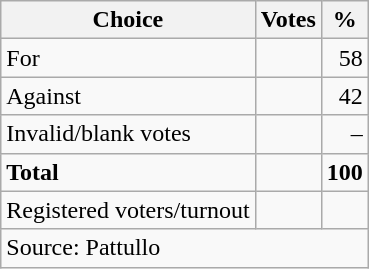<table class=wikitable style=text-align:right>
<tr>
<th>Choice</th>
<th>Votes</th>
<th>%</th>
</tr>
<tr>
<td align=left>For</td>
<td></td>
<td>58</td>
</tr>
<tr>
<td align=left>Against</td>
<td></td>
<td>42</td>
</tr>
<tr>
<td align=left>Invalid/blank votes</td>
<td></td>
<td>–</td>
</tr>
<tr>
<td align=left><strong>Total</strong></td>
<td><strong> </strong></td>
<td><strong>100</strong></td>
</tr>
<tr>
<td align=left>Registered voters/turnout</td>
<td></td>
<td></td>
</tr>
<tr>
<td align=left colspan=3>Source: Pattullo</td>
</tr>
</table>
